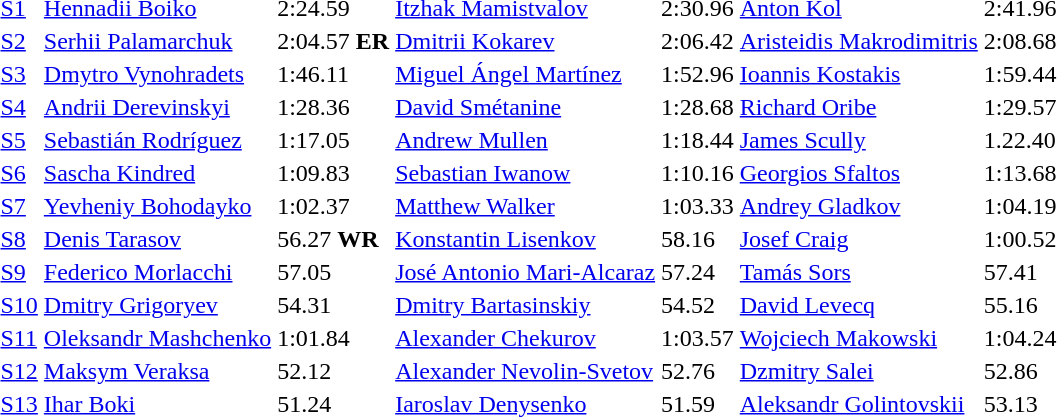<table>
<tr>
<td><a href='#'>S1</a></td>
<td><a href='#'>Hennadii Boiko</a><br></td>
<td>2:24.59</td>
<td><a href='#'>Itzhak Mamistvalov</a><br></td>
<td>2:30.96</td>
<td><a href='#'>Anton Kol</a><br></td>
<td>2:41.96</td>
</tr>
<tr>
<td><a href='#'>S2</a></td>
<td><a href='#'>Serhii Palamarchuk</a><br></td>
<td>2:04.57 <strong>ER</strong></td>
<td><a href='#'>Dmitrii Kokarev</a><br></td>
<td>2:06.42</td>
<td><a href='#'>Aristeidis Makrodimitris</a><br></td>
<td>2:08.68</td>
</tr>
<tr>
<td><a href='#'>S3</a></td>
<td><a href='#'>Dmytro Vynohradets</a><br></td>
<td>1:46.11</td>
<td><a href='#'>Miguel Ángel Martínez</a><br></td>
<td>1:52.96</td>
<td><a href='#'>Ioannis Kostakis</a><br></td>
<td>1:59.44</td>
</tr>
<tr>
<td><a href='#'>S4</a></td>
<td><a href='#'>Andrii Derevinskyi</a><br></td>
<td>1:28.36</td>
<td><a href='#'>David Smétanine</a><br></td>
<td>1:28.68</td>
<td><a href='#'>Richard Oribe</a><br></td>
<td>1:29.57</td>
</tr>
<tr>
<td><a href='#'>S5</a></td>
<td><a href='#'>Sebastián Rodríguez</a><br></td>
<td>1:17.05</td>
<td><a href='#'>Andrew Mullen</a><br></td>
<td>1:18.44</td>
<td><a href='#'>James Scully</a><br></td>
<td>1.22.40</td>
</tr>
<tr>
<td><a href='#'>S6</a></td>
<td><a href='#'>Sascha Kindred</a><br></td>
<td>1:09.83</td>
<td><a href='#'>Sebastian Iwanow</a><br></td>
<td>1:10.16</td>
<td><a href='#'>Georgios Sfaltos</a><br></td>
<td>1:13.68</td>
</tr>
<tr>
<td><a href='#'>S7</a></td>
<td><a href='#'>Yevheniy Bohodayko</a><br></td>
<td>1:02.37</td>
<td><a href='#'>Matthew Walker</a><br></td>
<td>1:03.33</td>
<td><a href='#'>Andrey Gladkov</a><br></td>
<td>1:04.19</td>
</tr>
<tr>
<td><a href='#'>S8</a></td>
<td><a href='#'>Denis Tarasov</a><br></td>
<td>56.27 <strong>WR</strong></td>
<td><a href='#'>Konstantin Lisenkov</a><br></td>
<td>58.16</td>
<td><a href='#'>Josef Craig</a><br></td>
<td>1:00.52</td>
</tr>
<tr>
<td><a href='#'>S9</a></td>
<td><a href='#'>Federico Morlacchi</a><br></td>
<td>57.05</td>
<td><a href='#'>José Antonio Mari-Alcaraz</a><br></td>
<td>57.24</td>
<td><a href='#'>Tamás Sors</a><br></td>
<td>57.41</td>
</tr>
<tr>
<td><a href='#'>S10</a></td>
<td><a href='#'>Dmitry Grigoryev</a><br></td>
<td>54.31</td>
<td><a href='#'>Dmitry Bartasinskiy</a><br></td>
<td>54.52</td>
<td><a href='#'>David Levecq</a><br></td>
<td>55.16</td>
</tr>
<tr>
<td><a href='#'>S11</a></td>
<td><a href='#'>Oleksandr Mashchenko</a><br></td>
<td>1:01.84</td>
<td><a href='#'>Alexander Chekurov</a><br></td>
<td>1:03.57</td>
<td><a href='#'>Wojciech Makowski</a><br></td>
<td>1:04.24</td>
</tr>
<tr>
<td><a href='#'>S12</a></td>
<td><a href='#'>Maksym Veraksa</a><br></td>
<td>52.12</td>
<td><a href='#'>Alexander Nevolin-Svetov</a><br></td>
<td>52.76</td>
<td><a href='#'>Dzmitry Salei</a><br></td>
<td>52.86</td>
</tr>
<tr>
<td><a href='#'>S13</a></td>
<td><a href='#'>Ihar Boki</a><br></td>
<td>51.24</td>
<td><a href='#'>Iaroslav Denysenko</a><br></td>
<td>51.59</td>
<td><a href='#'>Aleksandr Golintovskii</a><br></td>
<td>53.13</td>
</tr>
</table>
